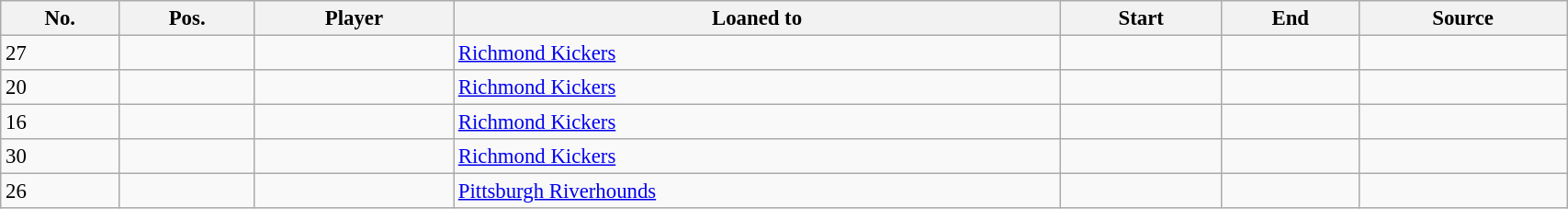<table class="wikitable sortable" style="width:90%; text-align:center; font-size:95%; text-align:left;">
<tr>
<th><strong>No.</strong></th>
<th><strong>Pos.</strong></th>
<th><strong>Player</strong></th>
<th><strong>Loaned to</strong></th>
<th><strong>Start</strong></th>
<th><strong>End</strong></th>
<th><strong>Source</strong></th>
</tr>
<tr>
<td>27</td>
<td align=center></td>
<td></td>
<td> <a href='#'>Richmond Kickers</a></td>
<td></td>
<td></td>
<td></td>
</tr>
<tr>
<td>20</td>
<td align=center></td>
<td></td>
<td> <a href='#'>Richmond Kickers</a></td>
<td></td>
<td></td>
<td></td>
</tr>
<tr>
<td>16</td>
<td align=center></td>
<td></td>
<td> <a href='#'>Richmond Kickers</a></td>
<td></td>
<td></td>
<td></td>
</tr>
<tr>
<td>30</td>
<td align=center></td>
<td></td>
<td> <a href='#'>Richmond Kickers</a></td>
<td></td>
<td></td>
<td></td>
</tr>
<tr>
<td>26</td>
<td align=center></td>
<td></td>
<td> <a href='#'>Pittsburgh Riverhounds</a></td>
<td></td>
<td></td>
<td></td>
</tr>
</table>
